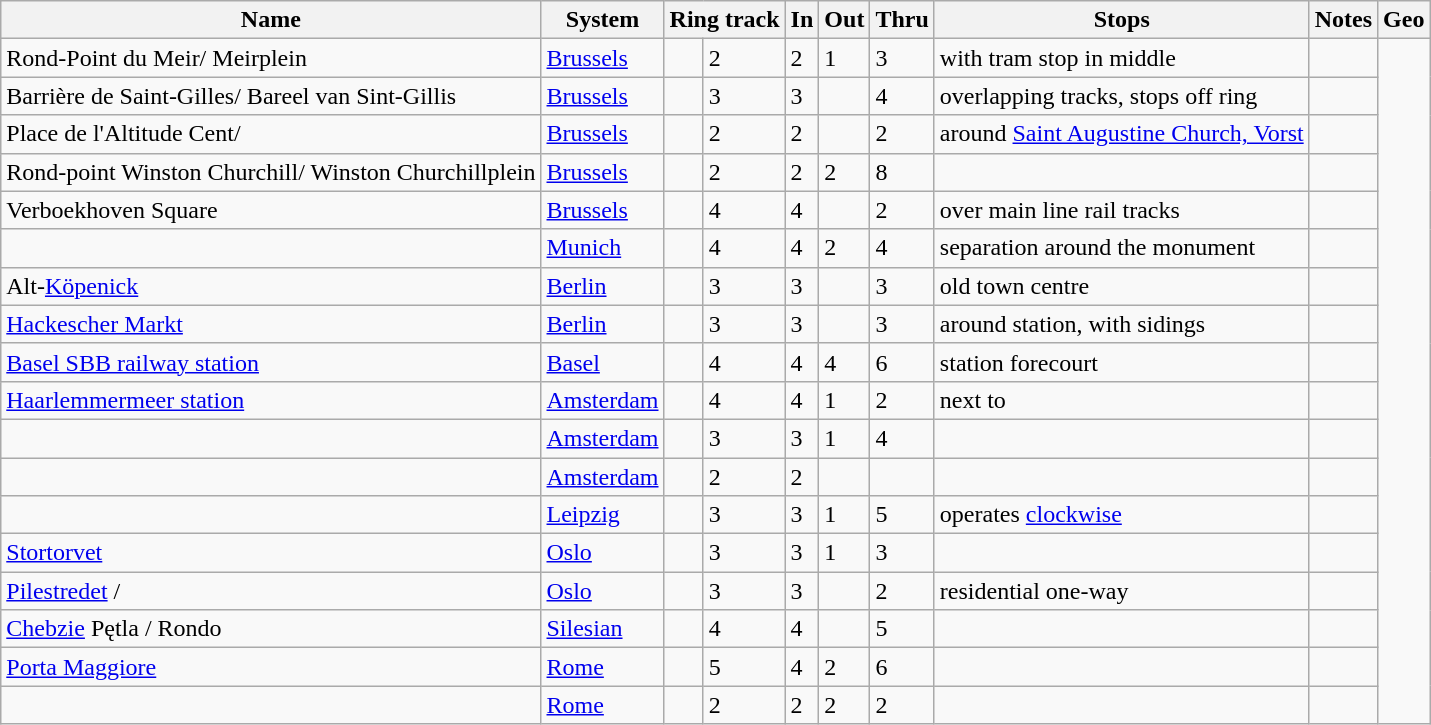<table class="wikitable sortable">
<tr>
<th>Name</th>
<th>System</th>
<th colspan="2">Ring track</th>
<th>In</th>
<th>Out</th>
<th>Thru</th>
<th>Stops</th>
<th>Notes</th>
<th>Geo</th>
</tr>
<tr>
<td>Rond-Point du Meir/ Meirplein</td>
<td><a href='#'>Brussels</a></td>
<td></td>
<td>2</td>
<td>2</td>
<td>1</td>
<td>3</td>
<td>with tram stop in middle</td>
<td></td>
</tr>
<tr>
<td>Barrière de Saint-Gilles/ Bareel van Sint-Gillis</td>
<td><a href='#'>Brussels</a></td>
<td></td>
<td>3</td>
<td>3</td>
<td></td>
<td>4</td>
<td>overlapping tracks, stops off ring</td>
<td></td>
</tr>
<tr>
<td>Place de l'Altitude Cent/ </td>
<td><a href='#'>Brussels</a></td>
<td></td>
<td>2</td>
<td>2</td>
<td></td>
<td>2</td>
<td>around <a href='#'>Saint Augustine Church, Vorst</a></td>
<td></td>
</tr>
<tr>
<td>Rond-point Winston Churchill/ Winston Churchillplein</td>
<td><a href='#'>Brussels</a></td>
<td></td>
<td>2</td>
<td>2</td>
<td>2</td>
<td>8</td>
<td></td>
<td></td>
</tr>
<tr>
<td>Verboekhoven Square</td>
<td><a href='#'>Brussels</a></td>
<td></td>
<td>4</td>
<td>4</td>
<td></td>
<td>2</td>
<td>over main line rail tracks</td>
<td></td>
</tr>
<tr>
<td></td>
<td><a href='#'>Munich</a></td>
<td></td>
<td>4</td>
<td>4</td>
<td>2</td>
<td>4</td>
<td>separation around the monument</td>
<td></td>
</tr>
<tr>
<td>Alt-<a href='#'>Köpenick</a></td>
<td><a href='#'>Berlin</a></td>
<td></td>
<td>3</td>
<td>3</td>
<td></td>
<td>3</td>
<td>old town centre</td>
<td></td>
</tr>
<tr>
<td><a href='#'>Hackescher Markt</a></td>
<td><a href='#'>Berlin</a></td>
<td></td>
<td>3</td>
<td>3</td>
<td></td>
<td>3</td>
<td>around station, with sidings</td>
<td></td>
</tr>
<tr>
<td><a href='#'>Basel SBB railway station</a></td>
<td><a href='#'>Basel</a></td>
<td></td>
<td>4</td>
<td>4</td>
<td>4</td>
<td>6</td>
<td>station forecourt</td>
<td></td>
</tr>
<tr>
<td><a href='#'>Haarlemmermeer station</a></td>
<td><a href='#'>Amsterdam</a></td>
<td></td>
<td>4</td>
<td>4</td>
<td>1</td>
<td>2</td>
<td>next to </td>
<td></td>
</tr>
<tr>
<td></td>
<td><a href='#'>Amsterdam</a></td>
<td></td>
<td>3</td>
<td>3</td>
<td>1</td>
<td>4</td>
<td></td>
<td></td>
</tr>
<tr>
<td></td>
<td><a href='#'>Amsterdam</a></td>
<td></td>
<td>2</td>
<td>2</td>
<td></td>
<td></td>
<td></td>
<td></td>
</tr>
<tr>
<td></td>
<td><a href='#'>Leipzig</a></td>
<td></td>
<td>3</td>
<td>3</td>
<td>1</td>
<td>5</td>
<td>operates <a href='#'>clockwise</a></td>
<td></td>
</tr>
<tr>
<td><a href='#'>Stortorvet</a></td>
<td><a href='#'>Oslo</a></td>
<td></td>
<td>3</td>
<td>3</td>
<td>1</td>
<td>3</td>
<td></td>
<td></td>
</tr>
<tr>
<td><a href='#'>Pilestredet</a> / </td>
<td><a href='#'>Oslo</a></td>
<td></td>
<td>3</td>
<td>3</td>
<td></td>
<td>2</td>
<td>residential one-way</td>
<td></td>
</tr>
<tr>
<td><a href='#'>Chebzie</a> Pętla / Rondo</td>
<td><a href='#'>Silesian</a></td>
<td></td>
<td>4</td>
<td>4</td>
<td></td>
<td>5</td>
<td></td>
<td></td>
</tr>
<tr>
<td><a href='#'>Porta Maggiore</a></td>
<td><a href='#'>Rome</a></td>
<td></td>
<td>5</td>
<td>4</td>
<td>2</td>
<td>6</td>
<td></td>
<td></td>
</tr>
<tr>
<td></td>
<td><a href='#'>Rome</a></td>
<td></td>
<td>2</td>
<td>2</td>
<td>2</td>
<td>2</td>
<td></td>
<td></td>
</tr>
</table>
